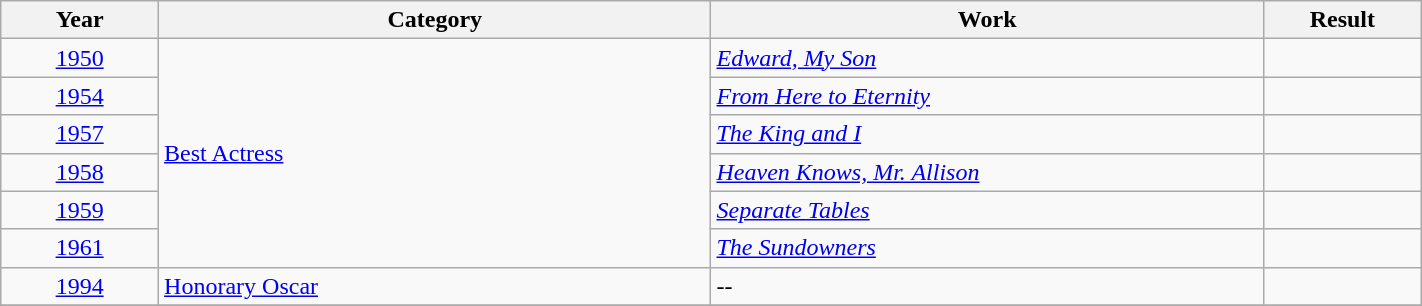<table class="wikitable" width="75%" cellpadding="5">
<tr>
<th width="10%">Year</th>
<th width="35%">Category</th>
<th width="35%">Work</th>
<th width="10%">Result</th>
</tr>
<tr>
<td style="text-align:center;"><a href='#'>1950</a></td>
<td rowspan="6"><a href='#'>Best Actress</a></td>
<td><em><a href='#'>Edward, My Son</a></em></td>
<td></td>
</tr>
<tr>
<td style="text-align:center;"><a href='#'>1954</a></td>
<td><em><a href='#'>From Here to Eternity</a></em></td>
<td></td>
</tr>
<tr>
<td style="text-align:center;"><a href='#'>1957</a></td>
<td><em><a href='#'>The King and I</a></em></td>
<td></td>
</tr>
<tr>
<td style="text-align:center;"><a href='#'>1958</a></td>
<td><em><a href='#'>Heaven Knows, Mr. Allison</a></em></td>
<td></td>
</tr>
<tr>
<td style="text-align:center;"><a href='#'>1959</a></td>
<td><em><a href='#'>Separate Tables</a></em></td>
<td></td>
</tr>
<tr>
<td style="text-align:center;"><a href='#'>1961</a></td>
<td><em><a href='#'>The Sundowners</a></em></td>
<td></td>
</tr>
<tr>
<td style="text-align:center;"><a href='#'>1994</a></td>
<td><a href='#'>Honorary Oscar</a></td>
<td>--</td>
<td></td>
</tr>
<tr>
</tr>
</table>
